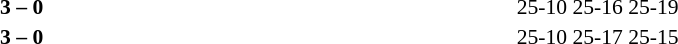<table width=100% cellspacing=1>
<tr>
<th width=20%></th>
<th width=12%></th>
<th width=20%></th>
<th width=33%></th>
<td></td>
</tr>
<tr style=font-size:90%>
<td align=right><strong></strong></td>
<td align=center><strong>3 – 0</strong></td>
<td></td>
<td>25-10 25-16 25-19</td>
<td></td>
</tr>
<tr style=font-size:90%>
<td align=right><strong></strong></td>
<td align=center><strong>3 – 0</strong></td>
<td></td>
<td>25-10 25-17 25-15</td>
</tr>
</table>
